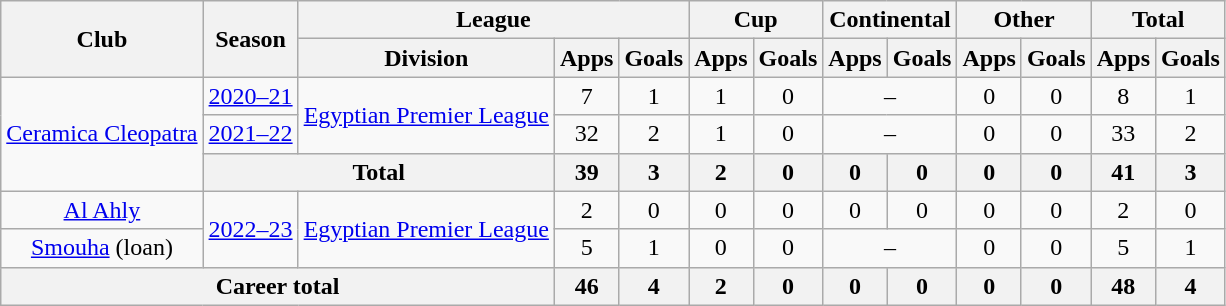<table class=wikitable style=text-align:center>
<tr>
<th rowspan=2>Club</th>
<th rowspan=2>Season</th>
<th colspan=3>League</th>
<th colspan=2>Cup</th>
<th colspan=2>Continental</th>
<th colspan=2>Other</th>
<th colspan=2>Total</th>
</tr>
<tr>
<th>Division</th>
<th>Apps</th>
<th>Goals</th>
<th>Apps</th>
<th>Goals</th>
<th>Apps</th>
<th>Goals</th>
<th>Apps</th>
<th>Goals</th>
<th>Apps</th>
<th>Goals</th>
</tr>
<tr>
<td rowspan=3><a href='#'>Ceramica Cleopatra</a></td>
<td><a href='#'>2020–21</a></td>
<td rowspan=2><a href='#'>Egyptian Premier League</a></td>
<td>7</td>
<td>1</td>
<td>1</td>
<td>0</td>
<td colspan=2>–</td>
<td>0</td>
<td>0</td>
<td>8</td>
<td>1</td>
</tr>
<tr>
<td><a href='#'>2021–22</a></td>
<td>32</td>
<td>2</td>
<td>1</td>
<td>0</td>
<td colspan=2>–</td>
<td>0</td>
<td>0</td>
<td>33</td>
<td>2</td>
</tr>
<tr>
<th colspan=2>Total</th>
<th>39</th>
<th>3</th>
<th>2</th>
<th>0</th>
<th>0</th>
<th>0</th>
<th>0</th>
<th>0</th>
<th>41</th>
<th>3</th>
</tr>
<tr>
<td><a href='#'>Al Ahly</a></td>
<td rowspan=2><a href='#'>2022–23</a></td>
<td rowspan=2><a href='#'>Egyptian Premier League</a></td>
<td>2</td>
<td>0</td>
<td>0</td>
<td>0</td>
<td>0</td>
<td>0</td>
<td>0</td>
<td>0</td>
<td>2</td>
<td>0</td>
</tr>
<tr>
<td><a href='#'>Smouha</a> (loan)</td>
<td>5</td>
<td>1</td>
<td>0</td>
<td>0</td>
<td colspan=2>–</td>
<td>0</td>
<td>0</td>
<td>5</td>
<td>1</td>
</tr>
<tr>
<th colspan=3>Career total</th>
<th>46</th>
<th>4</th>
<th>2</th>
<th>0</th>
<th>0</th>
<th>0</th>
<th>0</th>
<th>0</th>
<th>48</th>
<th>4</th>
</tr>
</table>
